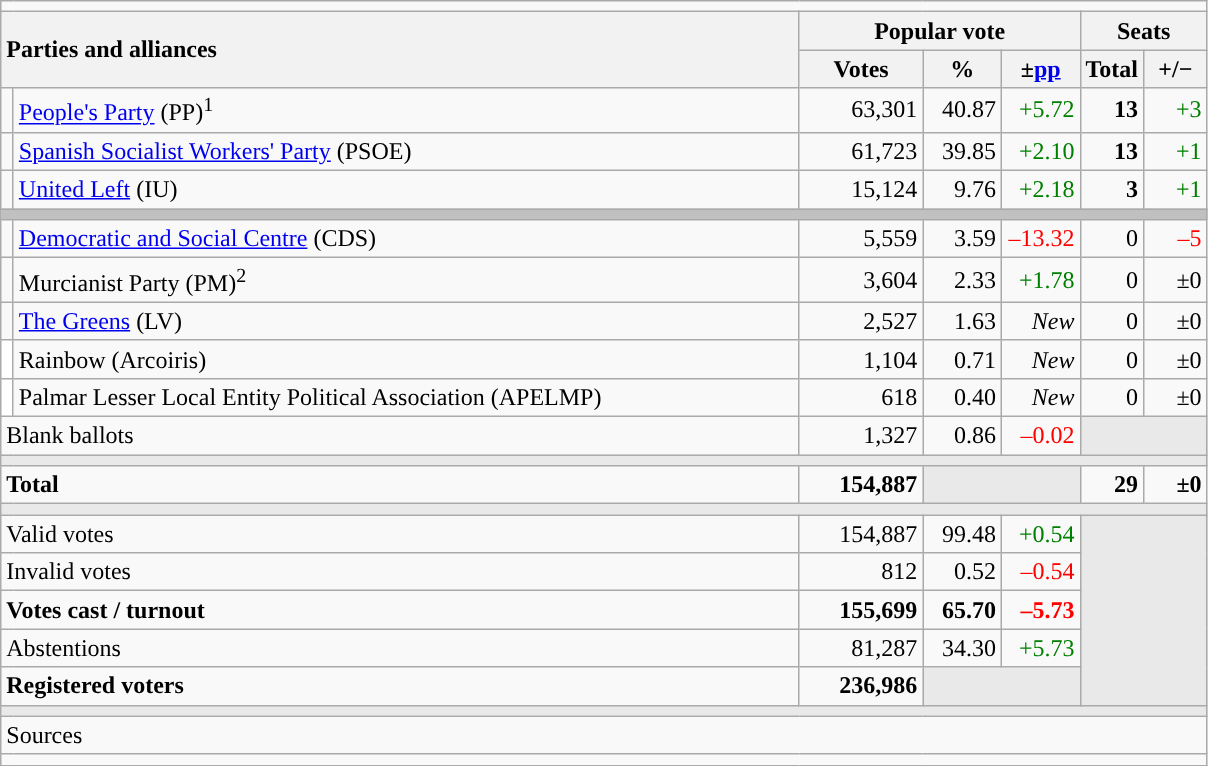<table class="wikitable" style="text-align:right;">
<tr>
<td colspan="7"></td>
</tr>
<tr>
<th style="text-align:left;" rowspan="2" colspan="2" width="525">Parties and alliances</th>
<th colspan="3">Popular vote</th>
<th colspan="2">Seats</th>
</tr>
<tr>
<th width="75">Votes</th>
<th width="45">%</th>
<th width="45">±<a href='#'>pp</a></th>
<th width="35">Total</th>
<th width="35">+/−</th>
</tr>
<tr>
<td width="1" style="color:inherit;background:"></td>
<td align="left"><a href='#'>People's Party</a> (PP)<sup>1</sup></td>
<td>63,301</td>
<td>40.87</td>
<td style="color:green;">+5.72</td>
<td><strong>13</strong></td>
<td style="color:green;">+3</td>
</tr>
<tr>
<td style="color:inherit;background:"></td>
<td align="left"><a href='#'>Spanish Socialist Workers' Party</a> (PSOE)</td>
<td>61,723</td>
<td>39.85</td>
<td style="color:green;">+2.10</td>
<td><strong>13</strong></td>
<td style="color:green;">+1</td>
</tr>
<tr>
<td style="color:inherit;background:"></td>
<td align="left"><a href='#'>United Left</a> (IU)</td>
<td>15,124</td>
<td>9.76</td>
<td style="color:green;">+2.18</td>
<td><strong>3</strong></td>
<td style="color:green;">+1</td>
</tr>
<tr>
<td colspan="7" bgcolor="#C0C0C0"></td>
</tr>
<tr>
<td style="color:inherit;background:"></td>
<td align="left"><a href='#'>Democratic and Social Centre</a> (CDS)</td>
<td>5,559</td>
<td>3.59</td>
<td style="color:red;">–13.32</td>
<td>0</td>
<td style="color:red;">–5</td>
</tr>
<tr>
<td style="color:inherit;background:"></td>
<td align="left">Murcianist Party (PM)<sup>2</sup></td>
<td>3,604</td>
<td>2.33</td>
<td style="color:green;">+1.78</td>
<td>0</td>
<td>±0</td>
</tr>
<tr>
<td style="color:inherit;background:"></td>
<td align="left"><a href='#'>The Greens</a> (LV)</td>
<td>2,527</td>
<td>1.63</td>
<td><em>New</em></td>
<td>0</td>
<td>±0</td>
</tr>
<tr>
<td bgcolor="white"></td>
<td align="left">Rainbow (Arcoiris)</td>
<td>1,104</td>
<td>0.71</td>
<td><em>New</em></td>
<td>0</td>
<td>±0</td>
</tr>
<tr>
<td bgcolor="white"></td>
<td align="left">Palmar Lesser Local Entity Political Association (APELMP)</td>
<td>618</td>
<td>0.40</td>
<td><em>New</em></td>
<td>0</td>
<td>±0</td>
</tr>
<tr>
<td align="left" colspan="2">Blank ballots</td>
<td>1,327</td>
<td>0.86</td>
<td style="color:red;">–0.02</td>
<td bgcolor="#E9E9E9" colspan="2"></td>
</tr>
<tr>
<td colspan="7" bgcolor="#E9E9E9"></td>
</tr>
<tr style="font-weight:bold;">
<td align="left" colspan="2">Total</td>
<td>154,887</td>
<td bgcolor="#E9E9E9" colspan="2"></td>
<td>29</td>
<td>±0</td>
</tr>
<tr>
<td colspan="7" bgcolor="#E9E9E9"></td>
</tr>
<tr>
<td align="left" colspan="2">Valid votes</td>
<td>154,887</td>
<td>99.48</td>
<td style="color:green;">+0.54</td>
<td bgcolor="#E9E9E9" colspan="2" rowspan="5"></td>
</tr>
<tr>
<td align="left" colspan="2">Invalid votes</td>
<td>812</td>
<td>0.52</td>
<td style="color:red;">–0.54</td>
</tr>
<tr style="font-weight:bold;">
<td align="left" colspan="2">Votes cast / turnout</td>
<td>155,699</td>
<td>65.70</td>
<td style="color:red;">–5.73</td>
</tr>
<tr>
<td align="left" colspan="2">Abstentions</td>
<td>81,287</td>
<td>34.30</td>
<td style="color:green;">+5.73</td>
</tr>
<tr style="font-weight:bold;">
<td align="left" colspan="2">Registered voters</td>
<td>236,986</td>
<td bgcolor="#E9E9E9" colspan="2"></td>
</tr>
<tr>
<td colspan="7" bgcolor="#E9E9E9"></td>
</tr>
<tr>
<td align="left" colspan="7">Sources</td>
</tr>
<tr>
<td colspan="7" style="text-align:left; max-width:790px;"></td>
</tr>
</table>
